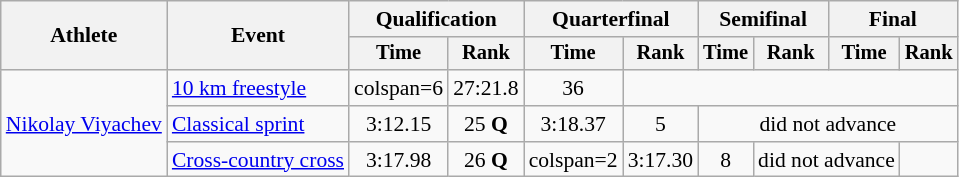<table class="wikitable" style="font-size:90%">
<tr>
<th rowspan="2">Athlete</th>
<th rowspan="2">Event</th>
<th colspan="2">Qualification</th>
<th colspan="2">Quarterfinal</th>
<th colspan="2">Semifinal</th>
<th colspan="2">Final</th>
</tr>
<tr style="font-size:95%">
<th>Time</th>
<th>Rank</th>
<th>Time</th>
<th>Rank</th>
<th>Time</th>
<th>Rank</th>
<th>Time</th>
<th>Rank</th>
</tr>
<tr align=center>
<td align=left rowspan=3><a href='#'>Nikolay Viyachev</a></td>
<td align=left><a href='#'>10 km freestyle</a></td>
<td>colspan=6 </td>
<td>27:21.8</td>
<td>36</td>
</tr>
<tr align=center>
<td align=left><a href='#'>Classical sprint</a></td>
<td>3:12.15</td>
<td>25 <strong>Q</strong></td>
<td>3:18.37</td>
<td>5</td>
<td colspan=4>did not advance</td>
</tr>
<tr align=center>
<td align=left><a href='#'>Cross-country cross</a></td>
<td>3:17.98</td>
<td>26 <strong>Q</strong></td>
<td>colspan=2 </td>
<td>3:17.30</td>
<td>8</td>
<td colspan=2>did not advance</td>
</tr>
</table>
